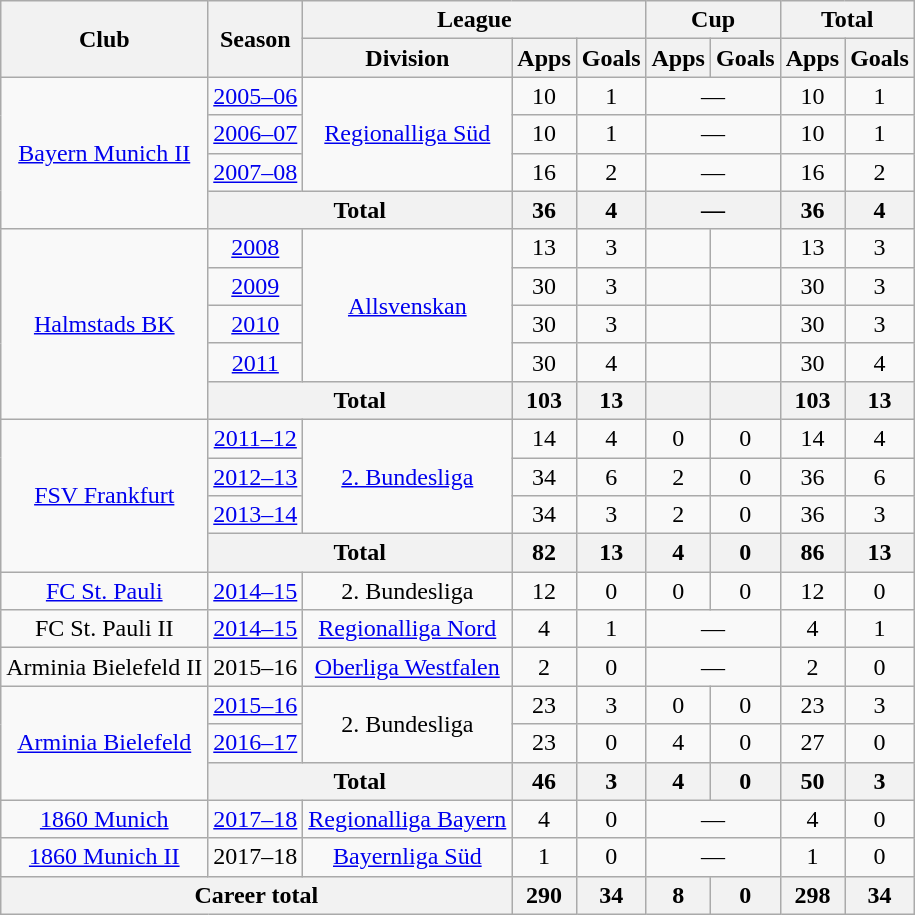<table class="wikitable" style="text-align:center">
<tr>
<th rowspan="2">Club</th>
<th rowspan="2">Season</th>
<th colspan="3">League</th>
<th colspan="2">Cup</th>
<th colspan="2">Total</th>
</tr>
<tr>
<th>Division</th>
<th>Apps</th>
<th>Goals</th>
<th>Apps</th>
<th>Goals</th>
<th>Apps</th>
<th>Goals</th>
</tr>
<tr>
<td rowspan="4"><a href='#'>Bayern Munich II</a></td>
<td><a href='#'>2005–06</a></td>
<td rowspan="3"><a href='#'>Regionalliga Süd</a></td>
<td>10</td>
<td>1</td>
<td colspan="2">—</td>
<td>10</td>
<td>1</td>
</tr>
<tr>
<td><a href='#'>2006–07</a></td>
<td>10</td>
<td>1</td>
<td colspan="2">—</td>
<td>10</td>
<td>1</td>
</tr>
<tr>
<td><a href='#'>2007–08</a></td>
<td>16</td>
<td>2</td>
<td colspan="2">—</td>
<td>16</td>
<td>2</td>
</tr>
<tr>
<th colspan="2">Total</th>
<th>36</th>
<th>4</th>
<th colspan="2">—</th>
<th>36</th>
<th>4</th>
</tr>
<tr>
<td rowspan="5"><a href='#'>Halmstads BK</a></td>
<td><a href='#'>2008</a></td>
<td rowspan="4"><a href='#'>Allsvenskan</a></td>
<td>13</td>
<td>3</td>
<td></td>
<td></td>
<td>13</td>
<td>3</td>
</tr>
<tr>
<td><a href='#'>2009</a></td>
<td>30</td>
<td>3</td>
<td></td>
<td></td>
<td>30</td>
<td>3</td>
</tr>
<tr>
<td><a href='#'>2010</a></td>
<td>30</td>
<td>3</td>
<td></td>
<td></td>
<td>30</td>
<td>3</td>
</tr>
<tr>
<td><a href='#'>2011</a></td>
<td>30</td>
<td>4</td>
<td></td>
<td></td>
<td>30</td>
<td>4</td>
</tr>
<tr>
<th colspan="2">Total</th>
<th>103</th>
<th>13</th>
<th></th>
<th></th>
<th>103</th>
<th>13</th>
</tr>
<tr>
<td rowspan="4"><a href='#'>FSV Frankfurt</a></td>
<td><a href='#'>2011–12</a></td>
<td rowspan="3"><a href='#'>2. Bundesliga</a></td>
<td>14</td>
<td>4</td>
<td>0</td>
<td>0</td>
<td>14</td>
<td>4</td>
</tr>
<tr>
<td><a href='#'>2012–13</a></td>
<td>34</td>
<td>6</td>
<td>2</td>
<td>0</td>
<td>36</td>
<td>6</td>
</tr>
<tr>
<td><a href='#'>2013–14</a></td>
<td>34</td>
<td>3</td>
<td>2</td>
<td>0</td>
<td>36</td>
<td>3</td>
</tr>
<tr>
<th colspan="2">Total</th>
<th>82</th>
<th>13</th>
<th>4</th>
<th>0</th>
<th>86</th>
<th>13</th>
</tr>
<tr>
<td><a href='#'>FC St. Pauli</a></td>
<td><a href='#'>2014–15</a></td>
<td>2. Bundesliga</td>
<td>12</td>
<td>0</td>
<td>0</td>
<td>0</td>
<td>12</td>
<td>0</td>
</tr>
<tr>
<td>FC St. Pauli II</td>
<td><a href='#'>2014–15</a></td>
<td><a href='#'>Regionalliga Nord</a></td>
<td>4</td>
<td>1</td>
<td colspan="2">—</td>
<td>4</td>
<td>1</td>
</tr>
<tr>
<td>Arminia Bielefeld II</td>
<td>2015–16</td>
<td><a href='#'>Oberliga Westfalen</a></td>
<td>2</td>
<td>0</td>
<td colspan="2">—</td>
<td>2</td>
<td>0</td>
</tr>
<tr>
<td rowspan="3"><a href='#'>Arminia Bielefeld</a></td>
<td><a href='#'>2015–16</a></td>
<td rowspan="2">2. Bundesliga</td>
<td>23</td>
<td>3</td>
<td>0</td>
<td>0</td>
<td>23</td>
<td>3</td>
</tr>
<tr>
<td><a href='#'>2016–17</a></td>
<td>23</td>
<td>0</td>
<td>4</td>
<td>0</td>
<td>27</td>
<td>0</td>
</tr>
<tr>
<th colspan="2">Total</th>
<th>46</th>
<th>3</th>
<th>4</th>
<th>0</th>
<th>50</th>
<th>3</th>
</tr>
<tr>
<td><a href='#'>1860 Munich</a></td>
<td><a href='#'>2017–18</a></td>
<td><a href='#'>Regionalliga Bayern</a></td>
<td>4</td>
<td>0</td>
<td colspan="2">—</td>
<td>4</td>
<td>0</td>
</tr>
<tr>
<td><a href='#'>1860 Munich II</a></td>
<td>2017–18</td>
<td><a href='#'>Bayernliga Süd</a></td>
<td>1</td>
<td>0</td>
<td colspan="2">—</td>
<td>1</td>
<td>0</td>
</tr>
<tr>
<th colspan="3">Career total</th>
<th>290</th>
<th>34</th>
<th>8</th>
<th>0</th>
<th>298</th>
<th>34</th>
</tr>
</table>
